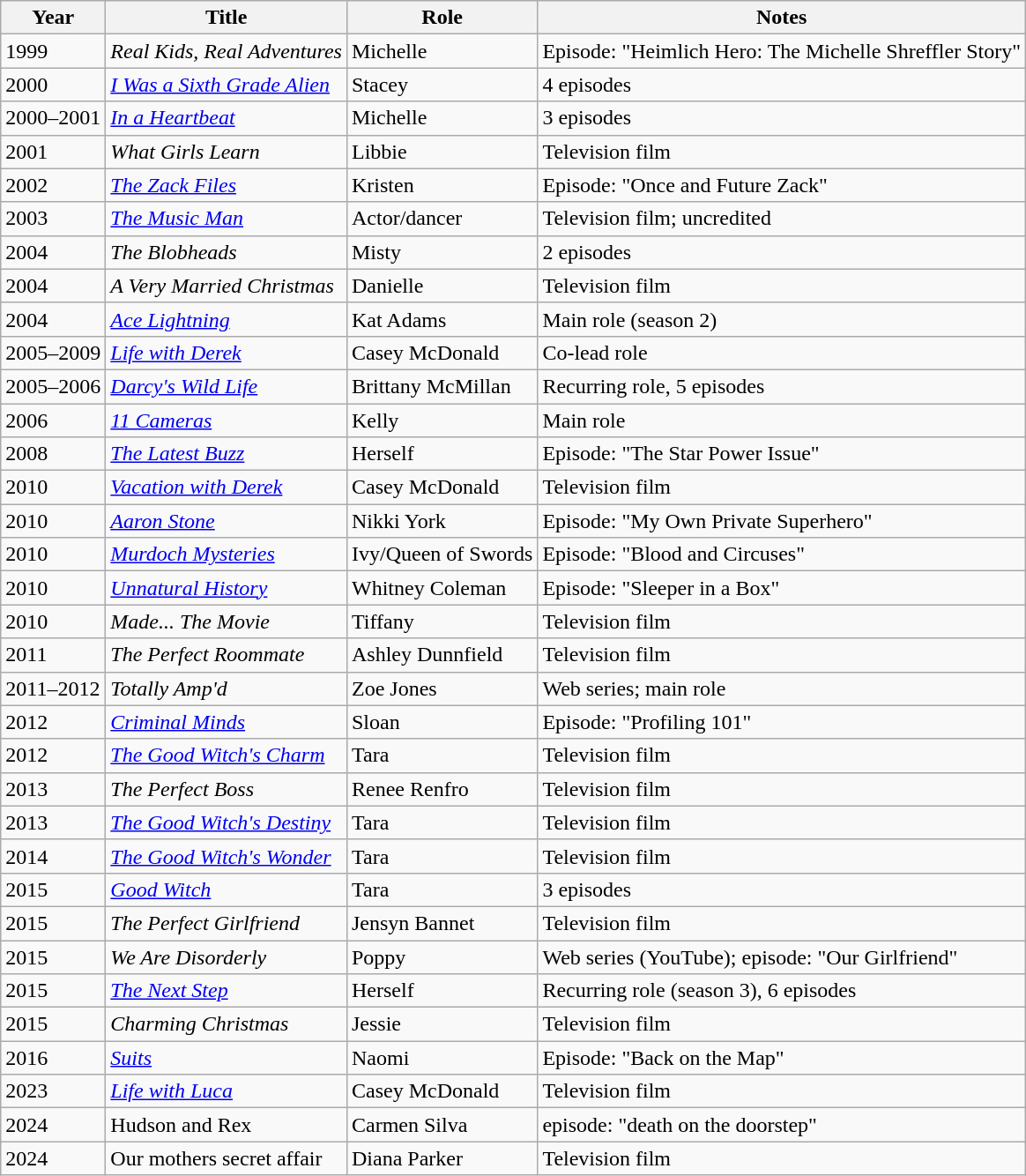<table class="wikitable sortable">
<tr>
<th>Year</th>
<th>Title</th>
<th>Role</th>
<th class="unsortable">Notes</th>
</tr>
<tr>
<td>1999</td>
<td><em>Real Kids, Real Adventures</em></td>
<td>Michelle</td>
<td>Episode: "Heimlich Hero: The Michelle Shreffler Story"</td>
</tr>
<tr>
<td>2000</td>
<td><em><a href='#'>I Was a Sixth Grade Alien</a></em></td>
<td>Stacey</td>
<td>4 episodes</td>
</tr>
<tr>
<td>2000–2001</td>
<td><em><a href='#'>In a Heartbeat</a></em></td>
<td>Michelle</td>
<td>3 episodes</td>
</tr>
<tr>
<td>2001</td>
<td><em>What Girls Learn</em></td>
<td>Libbie</td>
<td>Television film</td>
</tr>
<tr>
<td>2002</td>
<td data-sort-value="Zack Files, The"><em><a href='#'>The Zack Files</a></em></td>
<td>Kristen</td>
<td>Episode: "Once and Future Zack"</td>
</tr>
<tr>
<td>2003</td>
<td data-sort-value="Music Man, The"><em><a href='#'>The Music Man</a></em></td>
<td>Actor/dancer</td>
<td>Television film; uncredited</td>
</tr>
<tr>
<td>2004</td>
<td data-sort-value="Blobheads, The"><em>The Blobheads</em></td>
<td>Misty</td>
<td>2 episodes</td>
</tr>
<tr>
<td>2004</td>
<td data-sort-value="Very Married Christmas, A"><em>A Very Married Christmas</em></td>
<td>Danielle</td>
<td>Television film</td>
</tr>
<tr>
<td>2004</td>
<td><em><a href='#'>Ace Lightning</a></em></td>
<td>Kat Adams</td>
<td>Main role (season 2)</td>
</tr>
<tr>
<td>2005–2009</td>
<td><em><a href='#'>Life with Derek</a></em></td>
<td>Casey McDonald</td>
<td>Co-lead role</td>
</tr>
<tr>
<td>2005–2006</td>
<td><em><a href='#'>Darcy's Wild Life</a></em></td>
<td>Brittany McMillan</td>
<td>Recurring role, 5 episodes</td>
</tr>
<tr>
<td>2006</td>
<td><em><a href='#'>11 Cameras</a></em></td>
<td>Kelly</td>
<td>Main role</td>
</tr>
<tr>
<td>2008</td>
<td data-sort-value="Latest Buzz, The"><em><a href='#'>The Latest Buzz</a></em></td>
<td>Herself</td>
<td>Episode: "The Star Power Issue"</td>
</tr>
<tr>
<td>2010</td>
<td><em><a href='#'>Vacation with Derek</a></em></td>
<td>Casey McDonald</td>
<td>Television film</td>
</tr>
<tr>
<td>2010</td>
<td><em><a href='#'>Aaron Stone</a></em></td>
<td>Nikki York</td>
<td>Episode: "My Own Private Superhero"</td>
</tr>
<tr>
<td>2010</td>
<td><em><a href='#'>Murdoch Mysteries</a></em></td>
<td>Ivy/Queen of Swords</td>
<td>Episode: "Blood and Circuses"</td>
</tr>
<tr>
<td>2010</td>
<td><em><a href='#'>Unnatural History</a></em></td>
<td>Whitney Coleman</td>
<td>Episode: "Sleeper in a Box"</td>
</tr>
<tr>
<td>2010</td>
<td><em>Made... The Movie</em></td>
<td>Tiffany</td>
<td>Television film</td>
</tr>
<tr>
<td>2011</td>
<td data-sort-value="Perfect Roommate, The"><em>The Perfect Roommate</em></td>
<td>Ashley Dunnfield</td>
<td>Television film</td>
</tr>
<tr>
<td>2011–2012</td>
<td><em>Totally Amp'd</em></td>
<td>Zoe Jones</td>
<td>Web series; main role</td>
</tr>
<tr>
<td>2012</td>
<td><em><a href='#'>Criminal Minds</a></em></td>
<td>Sloan</td>
<td>Episode: "Profiling 101"</td>
</tr>
<tr>
<td>2012</td>
<td data-sort-value="Good Witch's Charm, The"><em><a href='#'>The Good Witch's Charm</a></em></td>
<td>Tara</td>
<td>Television film</td>
</tr>
<tr>
<td>2013</td>
<td data-sort-value="Perfect Boss, The"><em>The Perfect Boss</em></td>
<td>Renee Renfro</td>
<td>Television film</td>
</tr>
<tr>
<td>2013</td>
<td data-sort-value="Good Witch's Destiny, The"><em><a href='#'>The Good Witch's Destiny</a></em></td>
<td>Tara</td>
<td>Television film</td>
</tr>
<tr>
<td>2014</td>
<td data-sort-value="Good Witch's Wonder, The"><em><a href='#'>The Good Witch's Wonder</a></em></td>
<td>Tara</td>
<td>Television film</td>
</tr>
<tr>
<td>2015</td>
<td><em><a href='#'>Good Witch</a></em></td>
<td>Tara</td>
<td>3 episodes</td>
</tr>
<tr>
<td>2015</td>
<td data-sort-value="Perfect Girlfriend, The"><em>The Perfect Girlfriend</em></td>
<td>Jensyn Bannet</td>
<td>Television film</td>
</tr>
<tr>
<td>2015</td>
<td><em>We Are Disorderly</em></td>
<td>Poppy</td>
<td>Web series (YouTube); episode: "Our Girlfriend"</td>
</tr>
<tr>
<td>2015</td>
<td data-sort-value="Next Step, The"><em><a href='#'>The Next Step</a></em></td>
<td>Herself</td>
<td>Recurring role (season 3), 6 episodes</td>
</tr>
<tr>
<td>2015</td>
<td><em>Charming Christmas</em></td>
<td>Jessie</td>
<td>Television film</td>
</tr>
<tr>
<td>2016</td>
<td><em><a href='#'>Suits</a></em></td>
<td>Naomi</td>
<td>Episode: "Back on the Map"</td>
</tr>
<tr>
<td>2023</td>
<td><em><a href='#'>Life with Luca</a></em></td>
<td>Casey McDonald</td>
<td>Television film</td>
</tr>
<tr>
<td>2024</td>
<td>Hudson and Rex</td>
<td>Carmen Silva</td>
<td>episode: "death on the doorstep"</td>
</tr>
<tr>
<td>2024</td>
<td>Our mothers secret affair</td>
<td>Diana Parker</td>
<td>Television film</td>
</tr>
</table>
